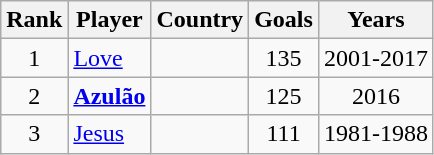<table class="wikitable" style="text-align:center;">
<tr>
<th>Rank</th>
<th>Player</th>
<th>Country</th>
<th>Goals</th>
<th>Years</th>
</tr>
<tr>
<td>1</td>
<td align=left><a href='#'>Love</a></td>
<td></td>
<td>135</td>
<td>2001-2017</td>
</tr>
<tr>
<td>2</td>
<td align=left><strong><a href='#'>Azulão</a></strong></td>
<td></td>
<td>125</td>
<td>2016</td>
</tr>
<tr>
<td>3</td>
<td align=left><a href='#'>Jesus</a></td>
<td></td>
<td>111</td>
<td>1981-1988</td>
</tr>
</table>
